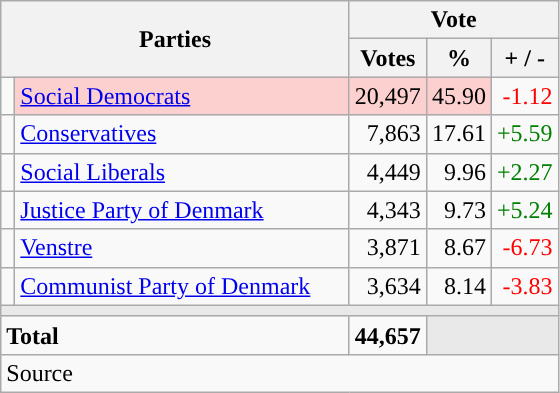<table class="wikitable" style="text-align:right;">
<tr>
<th style="text-align:centre;" rowspan="2" colspan="2" width="225">Parties</th>
<th colspan="3">Vote</th>
</tr>
<tr>
<th width="15">Votes</th>
<th width="15">%</th>
<th width="15">+ / -</th>
</tr>
<tr>
<td width="2" style="color:inherit;background:"></td>
<td bgcolor=#fbd0ce  align="left"><a href='#'>Social Democrats</a></td>
<td bgcolor=#fbd0ce>20,497</td>
<td bgcolor=#fbd0ce>45.90</td>
<td style=color:red;>-1.12</td>
</tr>
<tr>
<td width="2" style="color:inherit;background:"></td>
<td align="left"><a href='#'>Conservatives</a></td>
<td>7,863</td>
<td>17.61</td>
<td style=color:green;>+5.59</td>
</tr>
<tr>
<td width="2" style="color:inherit;background:"></td>
<td align="left"><a href='#'>Social Liberals</a></td>
<td>4,449</td>
<td>9.96</td>
<td style=color:green;>+2.27</td>
</tr>
<tr>
<td width="2" style="color:inherit;background:"></td>
<td align="left"><a href='#'>Justice Party of Denmark</a></td>
<td>4,343</td>
<td>9.73</td>
<td style=color:green;>+5.24</td>
</tr>
<tr>
<td width="2" style="color:inherit;background:"></td>
<td align="left"><a href='#'>Venstre</a></td>
<td>3,871</td>
<td>8.67</td>
<td style=color:red;>-6.73</td>
</tr>
<tr>
<td width="2" style="color:inherit;background:"></td>
<td align="left"><a href='#'>Communist Party of Denmark</a></td>
<td>3,634</td>
<td>8.14</td>
<td style=color:red;>-3.83</td>
</tr>
<tr>
<td colspan="7" bgcolor="#E9E9E9"></td>
</tr>
<tr>
<td align="left" colspan="2"><strong>Total</strong></td>
<td><strong>44,657</strong></td>
<td bgcolor="#E9E9E9" colspan="2"></td>
</tr>
<tr>
<td align="left" colspan="6">Source</td>
</tr>
</table>
